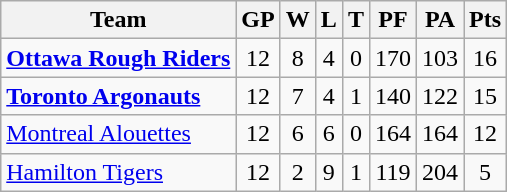<table class="wikitable">
<tr>
<th>Team</th>
<th>GP</th>
<th>W</th>
<th>L</th>
<th>T</th>
<th>PF</th>
<th>PA</th>
<th>Pts</th>
</tr>
<tr align="center">
<td align="left"><strong><a href='#'>Ottawa Rough Riders</a></strong></td>
<td>12</td>
<td>8</td>
<td>4</td>
<td>0</td>
<td>170</td>
<td>103</td>
<td>16</td>
</tr>
<tr align="center">
<td align="left"><strong><a href='#'>Toronto Argonauts</a></strong></td>
<td>12</td>
<td>7</td>
<td>4</td>
<td>1</td>
<td>140</td>
<td>122</td>
<td>15</td>
</tr>
<tr align="center">
<td align="left"><a href='#'>Montreal Alouettes</a></td>
<td>12</td>
<td>6</td>
<td>6</td>
<td>0</td>
<td>164</td>
<td>164</td>
<td>12</td>
</tr>
<tr align="center">
<td align="left"><a href='#'>Hamilton Tigers</a></td>
<td>12</td>
<td>2</td>
<td>9</td>
<td>1</td>
<td>119</td>
<td>204</td>
<td>5</td>
</tr>
</table>
